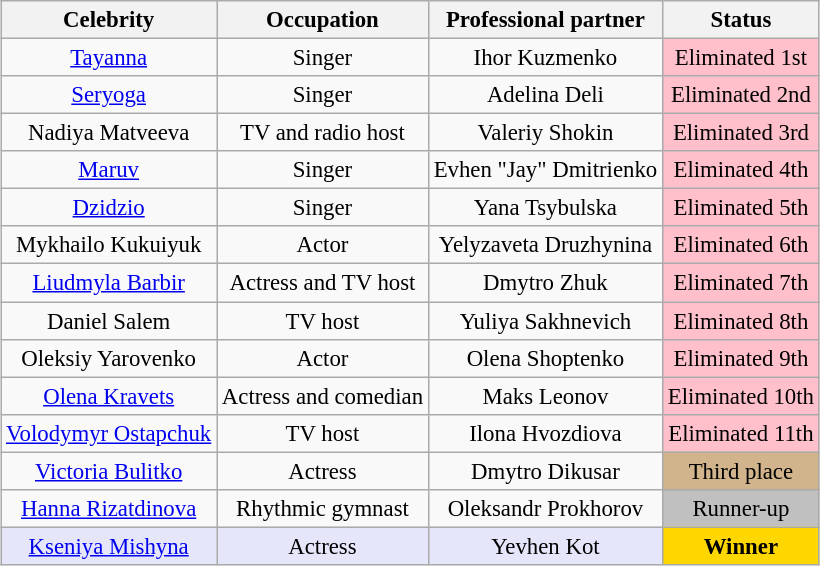<table class="wikitable sortable" style="margin:auto; text-align:center; font-size:95%;">
<tr>
<th>Celebrity</th>
<th>Occupation</th>
<th>Professional partner</th>
<th>Status</th>
</tr>
<tr>
<td><a href='#'>Tayanna</a></td>
<td>Singer</td>
<td>Ihor Kuzmenko</td>
<td style="background:pink;">Eliminated 1st</td>
</tr>
<tr>
<td><a href='#'>Seryoga</a></td>
<td>Singer</td>
<td>Adelina Deli</td>
<td style="background:pink;">Eliminated 2nd</td>
</tr>
<tr>
<td>Nadiya Matveeva</td>
<td>TV and radio host</td>
<td>Valeriy Shokin</td>
<td style="background:pink;">Eliminated 3rd</td>
</tr>
<tr>
<td><a href='#'>Maruv</a></td>
<td>Singer</td>
<td>Evhen "Jay" Dmitrienko</td>
<td style="background:pink;">Eliminated 4th</td>
</tr>
<tr>
<td><a href='#'>Dzidzio</a></td>
<td>Singer</td>
<td>Yana Tsybulska</td>
<td style="background:pink;">Eliminated 5th</td>
</tr>
<tr>
<td>Mykhailo Kukuiyuk</td>
<td>Actor</td>
<td>Yelyzaveta Druzhynina</td>
<td style="background:pink;">Eliminated 6th</td>
</tr>
<tr>
<td><a href='#'>Liudmyla Barbir</a></td>
<td>Actress and TV host</td>
<td>Dmytro Zhuk</td>
<td style="background:pink;">Eliminated 7th</td>
</tr>
<tr>
<td>Daniel Salem</td>
<td>TV host</td>
<td>Yuliya Sakhnevich</td>
<td style="background:pink;">Eliminated 8th</td>
</tr>
<tr>
<td>Oleksiy Yarovenko</td>
<td>Actor</td>
<td>Olena Shoptenko</td>
<td style="background:pink;">Eliminated 9th</td>
</tr>
<tr>
<td><a href='#'>Olena Kravets</a></td>
<td>Actress and comedian</td>
<td>Maks Leonov</td>
<td style="background:pink;">Eliminated 10th</td>
</tr>
<tr>
<td><a href='#'>Volodymyr Ostapchuk</a></td>
<td>TV host</td>
<td>Ilona Hvozdiova</td>
<td style="background:pink;">Eliminated 11th</td>
</tr>
<tr>
<td><a href='#'>Victoria Bulitko</a></td>
<td>Actress</td>
<td>Dmytro Dikusar</td>
<td style="background:tan;">Third place</td>
</tr>
<tr>
<td><a href='#'>Hanna Rizatdinova</a></td>
<td>Rhythmic gymnast</td>
<td>Oleksandr Prokhorov</td>
<td style="background:silver;">Runner-up</td>
</tr>
<tr>
<td style="background:lavender;"><a href='#'>Kseniya Mishyna</a></td>
<td style="background:lavender;">Actress</td>
<td style="background:lavender;">Yevhen Kot</td>
<td style="background:gold;"><strong>Winner</strong></td>
</tr>
</table>
